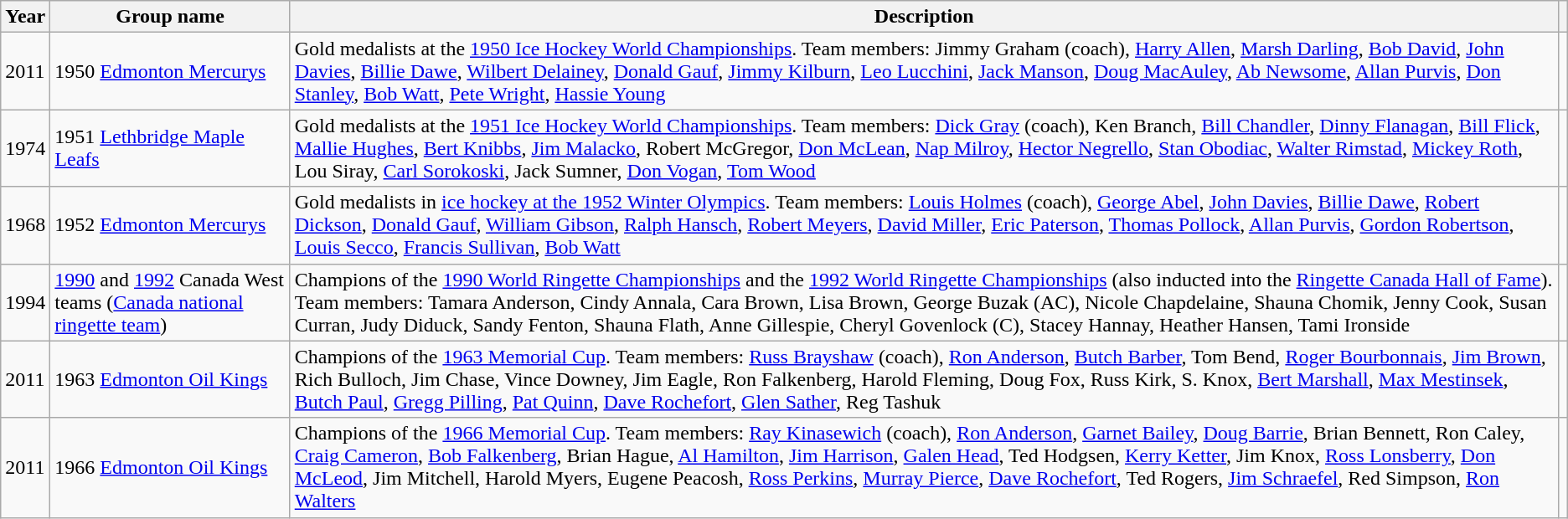<table class="wikitable sortable">
<tr>
<th>Year</th>
<th>Group name</th>
<th>Description</th>
<th></th>
</tr>
<tr>
<td>2011</td>
<td>1950 <a href='#'>Edmonton Mercurys</a></td>
<td>Gold medalists at the <a href='#'>1950 Ice Hockey World Championships</a>. Team members: Jimmy Graham (coach), <a href='#'>Harry Allen</a>, <a href='#'>Marsh Darling</a>, <a href='#'>Bob David</a>, <a href='#'>John Davies</a>, <a href='#'>Billie Dawe</a>, <a href='#'>Wilbert Delainey</a>, <a href='#'>Donald Gauf</a>, <a href='#'>Jimmy Kilburn</a>, <a href='#'>Leo Lucchini</a>, <a href='#'>Jack Manson</a>, <a href='#'>Doug MacAuley</a>, <a href='#'>Ab Newsome</a>, <a href='#'>Allan Purvis</a>, <a href='#'>Don Stanley</a>, <a href='#'>Bob Watt</a>, <a href='#'>Pete Wright</a>, <a href='#'>Hassie Young</a></td>
<td></td>
</tr>
<tr>
<td>1974</td>
<td>1951 <a href='#'>Lethbridge Maple Leafs</a></td>
<td>Gold medalists at the <a href='#'>1951 Ice Hockey World Championships</a>. Team members: <a href='#'>Dick Gray</a> (coach), Ken Branch, <a href='#'>Bill Chandler</a>, <a href='#'>Dinny Flanagan</a>, <a href='#'>Bill Flick</a>, <a href='#'>Mallie Hughes</a>, <a href='#'>Bert Knibbs</a>, <a href='#'>Jim Malacko</a>, Robert McGregor, <a href='#'>Don McLean</a>, <a href='#'>Nap Milroy</a>, <a href='#'>Hector Negrello</a>, <a href='#'>Stan Obodiac</a>, <a href='#'>Walter Rimstad</a>, <a href='#'>Mickey Roth</a>, Lou Siray, <a href='#'>Carl Sorokoski</a>, Jack Sumner, <a href='#'>Don Vogan</a>, <a href='#'>Tom Wood</a></td>
<td></td>
</tr>
<tr>
<td>1968</td>
<td>1952 <a href='#'>Edmonton Mercurys</a></td>
<td>Gold medalists in <a href='#'>ice hockey at the 1952 Winter Olympics</a>. Team members: <a href='#'>Louis Holmes</a> (coach), <a href='#'>George Abel</a>, <a href='#'>John Davies</a>, <a href='#'>Billie Dawe</a>, <a href='#'>Robert Dickson</a>, <a href='#'>Donald Gauf</a>, <a href='#'>William Gibson</a>, <a href='#'>Ralph Hansch</a>, <a href='#'>Robert Meyers</a>, <a href='#'>David Miller</a>, <a href='#'>Eric Paterson</a>, <a href='#'>Thomas Pollock</a>, <a href='#'>Allan Purvis</a>, <a href='#'>Gordon Robertson</a>, <a href='#'>Louis Secco</a>, <a href='#'>Francis Sullivan</a>, <a href='#'>Bob Watt</a></td>
<td></td>
</tr>
<tr>
<td>1994</td>
<td><a href='#'>1990</a> and <a href='#'>1992</a> Canada West teams (<a href='#'>Canada national ringette team</a>)</td>
<td>Champions of the <a href='#'>1990 World Ringette Championships</a> and the <a href='#'>1992 World Ringette Championships</a> (also inducted into the <a href='#'>Ringette Canada Hall of Fame</a>). Team members: Tamara Anderson, Cindy Annala, Cara Brown, Lisa Brown, George Buzak (AC), Nicole Chapdelaine, Shauna Chomik, Jenny Cook, Susan Curran, Judy Diduck, Sandy Fenton, Shauna Flath, Anne Gillespie, Cheryl Govenlock (C), Stacey Hannay, Heather Hansen, Tami Ironside</td>
<td></td>
</tr>
<tr>
<td>2011</td>
<td>1963 <a href='#'>Edmonton Oil Kings</a></td>
<td>Champions of the <a href='#'>1963 Memorial Cup</a>. Team members: <a href='#'>Russ Brayshaw</a> (coach), <a href='#'>Ron Anderson</a>, <a href='#'>Butch Barber</a>, Tom Bend, <a href='#'>Roger Bourbonnais</a>, <a href='#'>Jim Brown</a>, Rich Bulloch, Jim Chase, Vince Downey, Jim Eagle, Ron Falkenberg, Harold Fleming, Doug Fox, Russ Kirk, S. Knox, <a href='#'>Bert Marshall</a>, <a href='#'>Max Mestinsek</a>, <a href='#'>Butch Paul</a>, <a href='#'>Gregg Pilling</a>, <a href='#'>Pat Quinn</a>, <a href='#'>Dave Rochefort</a>, <a href='#'>Glen Sather</a>, Reg Tashuk</td>
<td></td>
</tr>
<tr>
<td>2011</td>
<td>1966 <a href='#'>Edmonton Oil Kings</a></td>
<td>Champions of the <a href='#'>1966 Memorial Cup</a>. Team members: <a href='#'>Ray Kinasewich</a> (coach), <a href='#'>Ron Anderson</a>, <a href='#'>Garnet Bailey</a>, <a href='#'>Doug Barrie</a>, Brian Bennett, Ron Caley, <a href='#'>Craig Cameron</a>, <a href='#'>Bob Falkenberg</a>, Brian Hague, <a href='#'>Al Hamilton</a>, <a href='#'>Jim Harrison</a>, <a href='#'>Galen Head</a>, Ted Hodgsen, <a href='#'>Kerry Ketter</a>, Jim Knox, <a href='#'>Ross Lonsberry</a>, <a href='#'>Don McLeod</a>, Jim Mitchell, Harold Myers, Eugene Peacosh, <a href='#'>Ross Perkins</a>, <a href='#'>Murray Pierce</a>, <a href='#'>Dave Rochefort</a>, Ted Rogers, <a href='#'>Jim Schraefel</a>, Red Simpson, <a href='#'>Ron Walters</a></td>
<td></td>
</tr>
</table>
